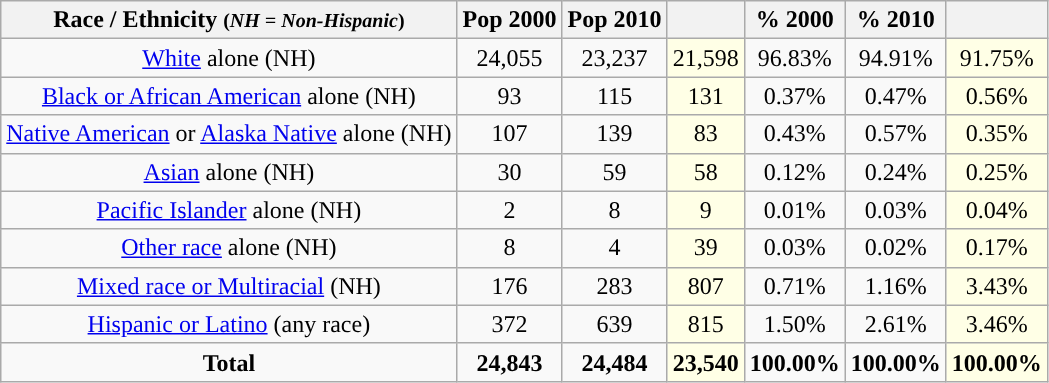<table class="wikitable" style="text-align:center;">
<tr>
<th>Race / Ethnicity <small>(<em>NH = Non-Hispanic</em>)</small></th>
<th>Pop 2000</th>
<th>Pop 2010</th>
<th></th>
<th>% 2000</th>
<th>% 2010</th>
<th></th>
</tr>
<tr>
<td><a href='#'>White</a> alone (NH)</td>
<td>24,055</td>
<td>23,237</td>
<td style='background: #ffffe6;'>21,598</td>
<td>96.83%</td>
<td>94.91%</td>
<td style='background: #ffffe6;'>91.75%</td>
</tr>
<tr>
<td><a href='#'>Black or African American</a> alone (NH)</td>
<td>93</td>
<td>115</td>
<td style='background: #ffffe6;'>131</td>
<td>0.37%</td>
<td>0.47%</td>
<td style='background: #ffffe6;'>0.56%</td>
</tr>
<tr>
<td><a href='#'>Native American</a> or <a href='#'>Alaska Native</a> alone (NH)</td>
<td>107</td>
<td>139</td>
<td style='background: #ffffe6;'>83</td>
<td>0.43%</td>
<td>0.57%</td>
<td style='background: #ffffe6;'>0.35%</td>
</tr>
<tr>
<td><a href='#'>Asian</a> alone (NH)</td>
<td>30</td>
<td>59</td>
<td style='background: #ffffe6;'>58</td>
<td>0.12%</td>
<td>0.24%</td>
<td style='background: #ffffe6;'>0.25%</td>
</tr>
<tr>
<td><a href='#'>Pacific Islander</a> alone (NH)</td>
<td>2</td>
<td>8</td>
<td style='background: #ffffe6;'>9</td>
<td>0.01%</td>
<td>0.03%</td>
<td style='background: #ffffe6;'>0.04%</td>
</tr>
<tr>
<td><a href='#'>Other race</a> alone (NH)</td>
<td>8</td>
<td>4</td>
<td style='background: #ffffe6;'>39</td>
<td>0.03%</td>
<td>0.02%</td>
<td style='background: #ffffe6;'>0.17%</td>
</tr>
<tr>
<td><a href='#'>Mixed race or Multiracial</a> (NH)</td>
<td>176</td>
<td>283</td>
<td style='background: #ffffe6;'>807</td>
<td>0.71%</td>
<td>1.16%</td>
<td style='background: #ffffe6;'>3.43%</td>
</tr>
<tr>
<td><a href='#'>Hispanic or Latino</a> (any race)</td>
<td>372</td>
<td>639</td>
<td style='background: #ffffe6;'>815</td>
<td>1.50%</td>
<td>2.61%</td>
<td style='background: #ffffe6;'>3.46%</td>
</tr>
<tr>
<td><strong>Total</strong></td>
<td><strong>24,843</strong></td>
<td><strong>24,484</strong></td>
<td style='background: #ffffe6;'><strong>23,540</strong></td>
<td><strong>100.00%</strong></td>
<td><strong>100.00%</strong></td>
<td style='background: #ffffe6;'><strong>100.00%</strong></td>
</tr>
</table>
